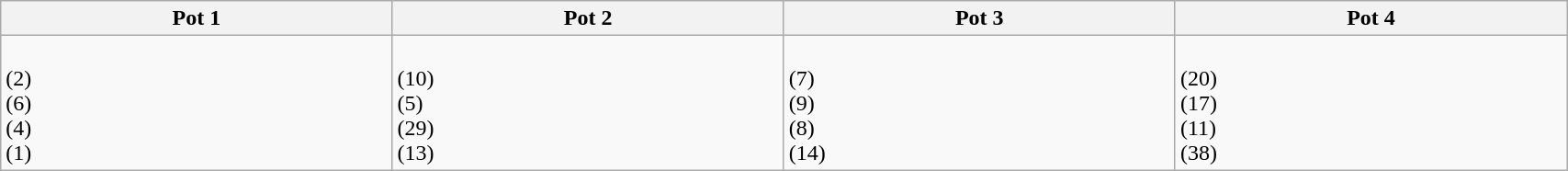<table class="wikitable" style="width:90%;">
<tr>
<th width="15%"><strong>Pot 1</strong></th>
<th width="15%"><strong>Pot 2</strong></th>
<th width="15%"><strong>Pot 3</strong></th>
<th width="15%"><strong>Pot 4</strong></th>
</tr>
<tr>
<td nowrap="" valign="top"><br> (2)<br>
 (6)<br>
 (4)<br>
 (1)<br></td>
<td nowrap="" valign="top"><br> (10)<br>
 (5)<br>
 (29)<br>
 (13)<br></td>
<td nowrap="" valign="top"><br> (7)<br>
 (9)<br>
 (8)<br>
 (14)<br></td>
<td nowrap="" valign="top"><br> (20)<br>
 (17)<br>
 (11)<br>
 (38)<br></td>
</tr>
</table>
